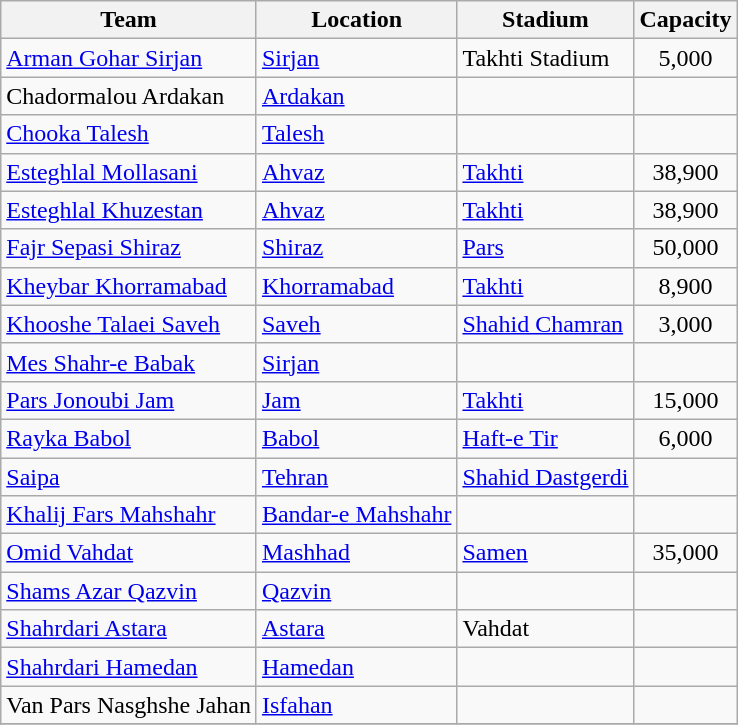<table class="wikitable sortable">
<tr>
<th>Team</th>
<th>Location</th>
<th>Stadium</th>
<th>Capacity</th>
</tr>
<tr>
<td><a href='#'>Arman Gohar Sirjan</a></td>
<td><a href='#'>Sirjan</a></td>
<td>Takhti Stadium</td>
<td style="text-align:center">5,000</td>
</tr>
<tr>
<td>Chadormalou Ardakan</td>
<td><a href='#'>Ardakan</a></td>
<td></td>
<td style="text-align:center"></td>
</tr>
<tr>
<td><a href='#'>Chooka Talesh</a></td>
<td><a href='#'>Talesh</a></td>
<td></td>
<td style="text-align:center"></td>
</tr>
<tr>
<td><a href='#'>Esteghlal Mollasani</a></td>
<td><a href='#'>Ahvaz</a></td>
<td><a href='#'>Takhti</a></td>
<td style="text-align:center">38,900</td>
</tr>
<tr>
<td><a href='#'>Esteghlal Khuzestan</a></td>
<td><a href='#'>Ahvaz</a></td>
<td><a href='#'>Takhti</a></td>
<td style="text-align:center">38,900</td>
</tr>
<tr>
<td><a href='#'>Fajr Sepasi Shiraz</a></td>
<td><a href='#'>Shiraz</a></td>
<td><a href='#'>Pars</a></td>
<td style="text-align:center">50,000</td>
</tr>
<tr>
<td><a href='#'>Kheybar Khorramabad</a></td>
<td><a href='#'>Khorramabad</a></td>
<td><a href='#'>Takhti</a></td>
<td style="text-align:center">8,900</td>
</tr>
<tr>
<td><a href='#'>Khooshe Talaei Saveh</a></td>
<td><a href='#'>Saveh</a></td>
<td><a href='#'>Shahid Chamran</a></td>
<td style="text-align:center">3,000</td>
</tr>
<tr>
<td><a href='#'>Mes Shahr-e Babak</a></td>
<td><a href='#'>Sirjan</a></td>
<td></td>
<td style="text-align:center"></td>
</tr>
<tr>
<td><a href='#'>Pars Jonoubi Jam</a></td>
<td><a href='#'>Jam</a></td>
<td><a href='#'>Takhti</a></td>
<td style="text-align:center">15,000</td>
</tr>
<tr>
<td><a href='#'>Rayka Babol</a></td>
<td><a href='#'>Babol</a></td>
<td><a href='#'>Haft-e Tir</a></td>
<td style="text-align:center">6,000</td>
</tr>
<tr>
<td><a href='#'>Saipa</a></td>
<td><a href='#'>Tehran</a></td>
<td><a href='#'>Shahid Dastgerdi</a></td>
<td style="text-align:center"></td>
</tr>
<tr>
<td><a href='#'>Khalij Fars Mahshahr</a></td>
<td><a href='#'>Bandar-e Mahshahr</a></td>
<td></td>
<td style="text-align:center"></td>
</tr>
<tr>
<td><a href='#'>Omid Vahdat</a></td>
<td><a href='#'>Mashhad</a></td>
<td><a href='#'>Samen</a></td>
<td style="text-align:center">35,000</td>
</tr>
<tr>
<td><a href='#'>Shams Azar Qazvin</a></td>
<td><a href='#'>Qazvin</a></td>
<td></td>
<td style="text-align:center"></td>
</tr>
<tr>
<td><a href='#'>Shahrdari Astara</a></td>
<td><a href='#'>Astara</a></td>
<td>Vahdat</td>
<td style="text-align:center"></td>
</tr>
<tr>
<td><a href='#'>Shahrdari Hamedan</a></td>
<td><a href='#'>Hamedan</a></td>
<td></td>
<td style="text-align:center"></td>
</tr>
<tr>
<td>Van Pars Nasghshe Jahan</td>
<td><a href='#'>Isfahan</a></td>
<td></td>
<td style="text-align:center"></td>
</tr>
<tr>
</tr>
</table>
